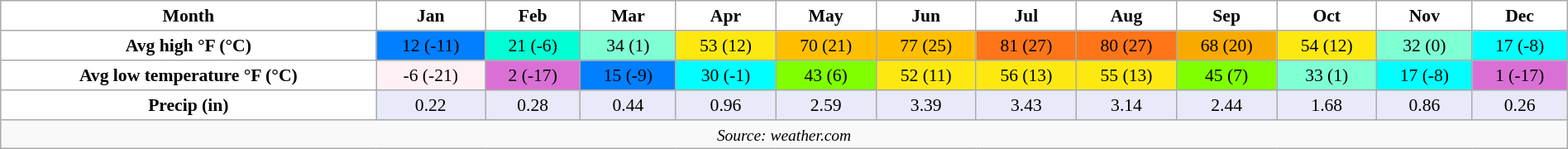<table class="wikitable" style="font-size:90%;width:100%;border:0px;text-align:center;line-height:120%;">
<tr>
<th style="background: #FFFFFF; color: #000000" height="17">Month</th>
<th style="background: #FFFFFF; color:#000000;">Jan</th>
<th style="background: #FFFFFF; color:#000000;">Feb</th>
<th style="background: #FFFFFF; color:#000000;">Mar</th>
<th style="background: #FFFFFF; color:#000000;">Apr</th>
<th style="background: #FFFFFF; color:#000000;">May</th>
<th style="background: #FFFFFF; color:#000000;">Jun</th>
<th style="background: #FFFFFF; color:#000000;">Jul</th>
<th style="background: #FFFFFF; color:#000000;">Aug</th>
<th style="background: #FFFFFF; color:#000000;">Sep</th>
<th style="background: #FFFFFF; color:#000000;">Oct</th>
<th style="background: #FFFFFF; color:#000000;">Nov</th>
<th style="background: #FFFFFF; color:#000000;">Dec</th>
</tr>
<tr>
<th style="background: #FFFFFF; color:#000000;">Avg high °F (°C)</th>
<td style="background: #007FFF; color:#000000;">12 (-11)</td>
<td style="background: #00FFD4; color:#000000;">21 (-6)</td>
<td style="background: #7FFFD4; color:#000000;">34 (1)</td>
<td style="background: #FDE910; color:#000000;">53 (12)</td>
<td style="background: #FFBF00; color:#000000;">70 (21)</td>
<td style="background: #FFBF00; color:#000000;">77 (25)</td>
<td style="background: #FF7518; color:#000000;">81 (27)</td>
<td style="background: #FF7518; color:#000000;">80 (27)</td>
<td style="background: #F9AA00; color:#000000;">68 (20)</td>
<td style="background: #FDE910; color:#000000;">54 (12)</td>
<td style="background: #7FFFD4; color:#000000;">32 (0)</td>
<td style="background: #00FFFF; color:#000000;">17 (-8)</td>
</tr>
<tr>
<th style="background: #FFFFFF; color:#000000;" height="16;">Avg low temperature °F (°C)</th>
<td style="background: #FFF0F5; color: black;">-6 (-21)</td>
<td style="background: #DA70D6; color: black;">2 (-17)</td>
<td style="background: #007FFF; color: black;">15 (-9)</td>
<td style="background: #00FFFF; color: black;">30 (-1)</td>
<td style="background: #7FFF00; color: black;">43 (6)</td>
<td style="background: #FDE910; color: black;">52 (11)</td>
<td style="background: #FDE910; color: black;">56 (13)</td>
<td style="background: #FDE910; color: black;">55 (13)</td>
<td style="background: #7FFF00; color: black;">45 (7)</td>
<td style="background: #7FFFD4; color: black;">33 (1)</td>
<td style="background: #00FFFF; color: black;">17 (-8)</td>
<td style="background: #DA70D6; color: black;">1 (-17)</td>
</tr>
<tr>
<th style="background: #FFFFFF; color:#000000;" height="16;">Precip (in)</th>
<td style="text-align:center; background: #E8EAFA; color:#000000;">0.22</td>
<td style="text-align:center; background: #E8EAFA; color:#000000;">0.28</td>
<td style="text-align:center; background: #E8EAFA; color:#000000;">0.44</td>
<td style="text-align:center; background: #E8EAFA; color:#000000;">0.96</td>
<td style="text-align:center; background: #E8EAFA; color:#000000;">2.59</td>
<td style="text-align:center; background: #E8EAFA; color:#000000;">3.39</td>
<td style="text-align:center; background: #E8EAFA; color:#000000;">3.43</td>
<td style="text-align:center; background: #E8EAFA; color:#000000;">3.14</td>
<td style="text-align:center; background: #E8EAFA; color:#000000;">2.44</td>
<td style="text-align:center; background: #E8EAFA; color:#000000;">1.68</td>
<td style="text-align:center; background: #E8EAFA; color:#000000;">0.86</td>
<td style="text-align:center; background: #E8EAFA; color:#000000;">0.26</td>
</tr>
<tr>
<td colspan="13" style="text-align:center;font-size:90%;"><em>Source: weather.com  </em></td>
</tr>
</table>
